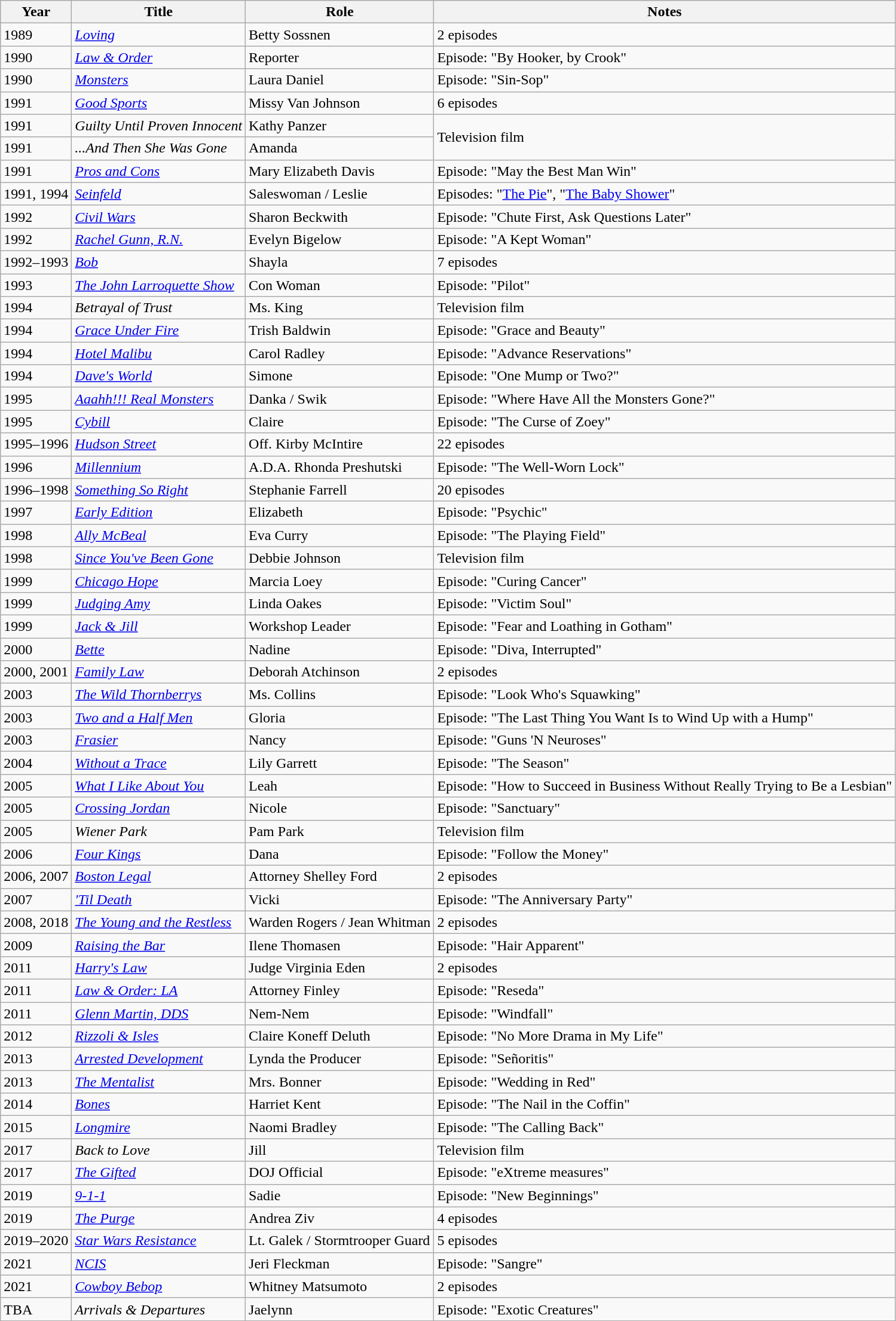<table class="wikitable sortable">
<tr>
<th>Year</th>
<th>Title</th>
<th>Role</th>
<th>Notes</th>
</tr>
<tr>
<td>1989</td>
<td><a href='#'><em>Loving</em></a></td>
<td>Betty Sossnen</td>
<td>2 episodes</td>
</tr>
<tr>
<td>1990</td>
<td><em><a href='#'>Law & Order</a></em></td>
<td>Reporter</td>
<td>Episode: "By Hooker, by Crook"</td>
</tr>
<tr>
<td>1990</td>
<td><a href='#'><em>Monsters</em></a></td>
<td>Laura Daniel</td>
<td>Episode: "Sin-Sop"</td>
</tr>
<tr>
<td>1991</td>
<td><em><a href='#'>Good Sports</a></em></td>
<td>Missy Van Johnson</td>
<td>6 episodes</td>
</tr>
<tr>
<td>1991</td>
<td><em>Guilty Until Proven Innocent</em></td>
<td>Kathy Panzer</td>
<td rowspan="2">Television film</td>
</tr>
<tr>
<td>1991</td>
<td><em>...And Then She Was Gone</em></td>
<td>Amanda</td>
</tr>
<tr>
<td>1991</td>
<td><a href='#'><em>Pros and Cons</em></a></td>
<td>Mary Elizabeth Davis</td>
<td>Episode: "May the Best Man Win"</td>
</tr>
<tr>
<td>1991, 1994</td>
<td><em><a href='#'>Seinfeld</a></em></td>
<td>Saleswoman / Leslie</td>
<td>Episodes: "<a href='#'>The Pie</a>", "<a href='#'>The Baby Shower</a>"</td>
</tr>
<tr>
<td>1992</td>
<td><a href='#'><em>Civil Wars</em></a></td>
<td>Sharon Beckwith</td>
<td>Episode: "Chute First, Ask Questions Later"</td>
</tr>
<tr>
<td>1992</td>
<td><em><a href='#'>Rachel Gunn, R.N.</a></em></td>
<td>Evelyn Bigelow</td>
<td>Episode: "A Kept Woman"</td>
</tr>
<tr>
<td>1992–1993</td>
<td><a href='#'><em>Bob</em></a></td>
<td>Shayla</td>
<td>7 episodes</td>
</tr>
<tr>
<td>1993</td>
<td><em><a href='#'>The John Larroquette Show</a></em></td>
<td>Con Woman</td>
<td>Episode: "Pilot"</td>
</tr>
<tr>
<td>1994</td>
<td><em>Betrayal of Trust</em></td>
<td>Ms. King</td>
<td>Television film</td>
</tr>
<tr>
<td>1994</td>
<td><em><a href='#'>Grace Under Fire</a></em></td>
<td>Trish Baldwin</td>
<td>Episode: "Grace and Beauty"</td>
</tr>
<tr>
<td>1994</td>
<td><em><a href='#'>Hotel Malibu</a></em></td>
<td>Carol Radley</td>
<td>Episode: "Advance Reservations"</td>
</tr>
<tr>
<td>1994</td>
<td><em><a href='#'>Dave's World</a></em></td>
<td>Simone</td>
<td>Episode: "One Mump or Two?"</td>
</tr>
<tr>
<td>1995</td>
<td><em><a href='#'>Aaahh!!! Real Monsters</a></em></td>
<td>Danka / Swik</td>
<td>Episode: "Where Have All the Monsters Gone?"</td>
</tr>
<tr>
<td>1995</td>
<td><em><a href='#'>Cybill</a></em></td>
<td>Claire</td>
<td>Episode: "The Curse of Zoey"</td>
</tr>
<tr>
<td>1995–1996</td>
<td><a href='#'><em>Hudson Street</em></a></td>
<td>Off. Kirby McIntire</td>
<td>22 episodes</td>
</tr>
<tr>
<td>1996</td>
<td><a href='#'><em>Millennium</em></a></td>
<td>A.D.A. Rhonda Preshutski</td>
<td>Episode: "The Well-Worn Lock"</td>
</tr>
<tr>
<td>1996–1998</td>
<td><a href='#'><em>Something So Right</em></a></td>
<td>Stephanie Farrell</td>
<td>20 episodes</td>
</tr>
<tr>
<td>1997</td>
<td><em><a href='#'>Early Edition</a></em></td>
<td>Elizabeth</td>
<td>Episode: "Psychic"</td>
</tr>
<tr>
<td>1998</td>
<td><em><a href='#'>Ally McBeal</a></em></td>
<td>Eva Curry</td>
<td>Episode: "The Playing Field"</td>
</tr>
<tr>
<td>1998</td>
<td><a href='#'><em>Since You've Been Gone</em></a></td>
<td>Debbie Johnson</td>
<td>Television film</td>
</tr>
<tr>
<td>1999</td>
<td><em><a href='#'>Chicago Hope</a></em></td>
<td>Marcia Loey</td>
<td>Episode: "Curing Cancer"</td>
</tr>
<tr>
<td>1999</td>
<td><em><a href='#'>Judging Amy</a></em></td>
<td>Linda Oakes</td>
<td>Episode: "Victim Soul"</td>
</tr>
<tr>
<td>1999</td>
<td><a href='#'><em>Jack & Jill</em></a></td>
<td>Workshop Leader</td>
<td>Episode: "Fear and Loathing in Gotham"</td>
</tr>
<tr>
<td>2000</td>
<td><a href='#'><em>Bette</em></a></td>
<td>Nadine</td>
<td>Episode: "Diva, Interrupted"</td>
</tr>
<tr>
<td>2000, 2001</td>
<td><a href='#'><em>Family Law</em></a></td>
<td>Deborah Atchinson</td>
<td>2 episodes</td>
</tr>
<tr>
<td>2003</td>
<td><em><a href='#'>The Wild Thornberrys</a></em></td>
<td>Ms. Collins</td>
<td>Episode: "Look Who's Squawking"</td>
</tr>
<tr>
<td>2003</td>
<td><em><a href='#'>Two and a Half Men</a></em></td>
<td>Gloria</td>
<td>Episode: "The Last Thing You Want Is to Wind Up with a Hump"</td>
</tr>
<tr>
<td>2003</td>
<td><em><a href='#'>Frasier</a></em></td>
<td>Nancy</td>
<td>Episode: "Guns 'N Neuroses"</td>
</tr>
<tr>
<td>2004</td>
<td><em><a href='#'>Without a Trace</a></em></td>
<td>Lily Garrett</td>
<td>Episode: "The Season"</td>
</tr>
<tr>
<td>2005</td>
<td><a href='#'><em>What I Like About You</em></a></td>
<td>Leah</td>
<td>Episode: "How to Succeed in Business Without Really Trying to Be a Lesbian"</td>
</tr>
<tr>
<td>2005</td>
<td><em><a href='#'>Crossing Jordan</a></em></td>
<td>Nicole</td>
<td>Episode: "Sanctuary"</td>
</tr>
<tr>
<td>2005</td>
<td><em>Wiener Park</em></td>
<td>Pam Park</td>
<td>Television film</td>
</tr>
<tr>
<td>2006</td>
<td><em><a href='#'>Four Kings</a></em></td>
<td>Dana</td>
<td>Episode: "Follow the Money"</td>
</tr>
<tr>
<td>2006, 2007</td>
<td><em><a href='#'>Boston Legal</a></em></td>
<td>Attorney Shelley Ford</td>
<td>2 episodes</td>
</tr>
<tr>
<td>2007</td>
<td><a href='#'><em>'Til Death</em></a></td>
<td>Vicki</td>
<td>Episode: "The Anniversary Party"</td>
</tr>
<tr>
<td>2008, 2018</td>
<td><em><a href='#'>The Young and the Restless</a></em></td>
<td>Warden Rogers / Jean Whitman</td>
<td>2 episodes</td>
</tr>
<tr>
<td>2009</td>
<td><a href='#'><em>Raising the Bar</em></a></td>
<td>Ilene Thomasen</td>
<td>Episode: "Hair Apparent"</td>
</tr>
<tr>
<td>2011</td>
<td><em><a href='#'>Harry's Law</a></em></td>
<td>Judge Virginia Eden</td>
<td>2 episodes</td>
</tr>
<tr>
<td>2011</td>
<td><em><a href='#'>Law & Order: LA</a></em></td>
<td>Attorney Finley</td>
<td>Episode: "Reseda"</td>
</tr>
<tr>
<td>2011</td>
<td><em><a href='#'>Glenn Martin, DDS</a></em></td>
<td>Nem-Nem</td>
<td>Episode: "Windfall"</td>
</tr>
<tr>
<td>2012</td>
<td><em><a href='#'>Rizzoli & Isles</a></em></td>
<td>Claire Koneff Deluth</td>
<td>Episode: "No More Drama in My Life"</td>
</tr>
<tr>
<td>2013</td>
<td><em><a href='#'>Arrested Development</a></em></td>
<td>Lynda the Producer</td>
<td>Episode: "Señoritis"</td>
</tr>
<tr>
<td>2013</td>
<td><em><a href='#'>The Mentalist</a></em></td>
<td>Mrs. Bonner</td>
<td>Episode: "Wedding in Red"</td>
</tr>
<tr>
<td>2014</td>
<td><a href='#'><em>Bones</em></a></td>
<td>Harriet Kent</td>
<td>Episode: "The Nail in the Coffin"</td>
</tr>
<tr>
<td>2015</td>
<td><a href='#'><em>Longmire</em></a></td>
<td>Naomi Bradley</td>
<td>Episode: "The Calling Back"</td>
</tr>
<tr>
<td>2017</td>
<td><em>Back to Love</em></td>
<td>Jill</td>
<td>Television film</td>
</tr>
<tr>
<td>2017</td>
<td><a href='#'><em>The Gifted</em></a></td>
<td>DOJ Official</td>
<td>Episode: "eXtreme measures"</td>
</tr>
<tr>
<td>2019</td>
<td><a href='#'><em>9-1-1</em></a></td>
<td>Sadie</td>
<td>Episode: "New Beginnings"</td>
</tr>
<tr>
<td>2019</td>
<td><a href='#'><em>The Purge</em></a></td>
<td>Andrea Ziv</td>
<td>4 episodes</td>
</tr>
<tr>
<td>2019–2020</td>
<td><em><a href='#'>Star Wars Resistance</a></em></td>
<td>Lt. Galek / Stormtrooper Guard</td>
<td>5 episodes</td>
</tr>
<tr>
<td>2021</td>
<td><a href='#'><em>NCIS</em></a></td>
<td>Jeri Fleckman</td>
<td>Episode: "Sangre"</td>
</tr>
<tr>
<td>2021</td>
<td><a href='#'><em>Cowboy Bebop</em></a></td>
<td>Whitney Matsumoto</td>
<td>2 episodes</td>
</tr>
<tr>
<td>TBA</td>
<td><em>Arrivals & Departures</em></td>
<td>Jaelynn</td>
<td>Episode: "Exotic Creatures"</td>
</tr>
</table>
